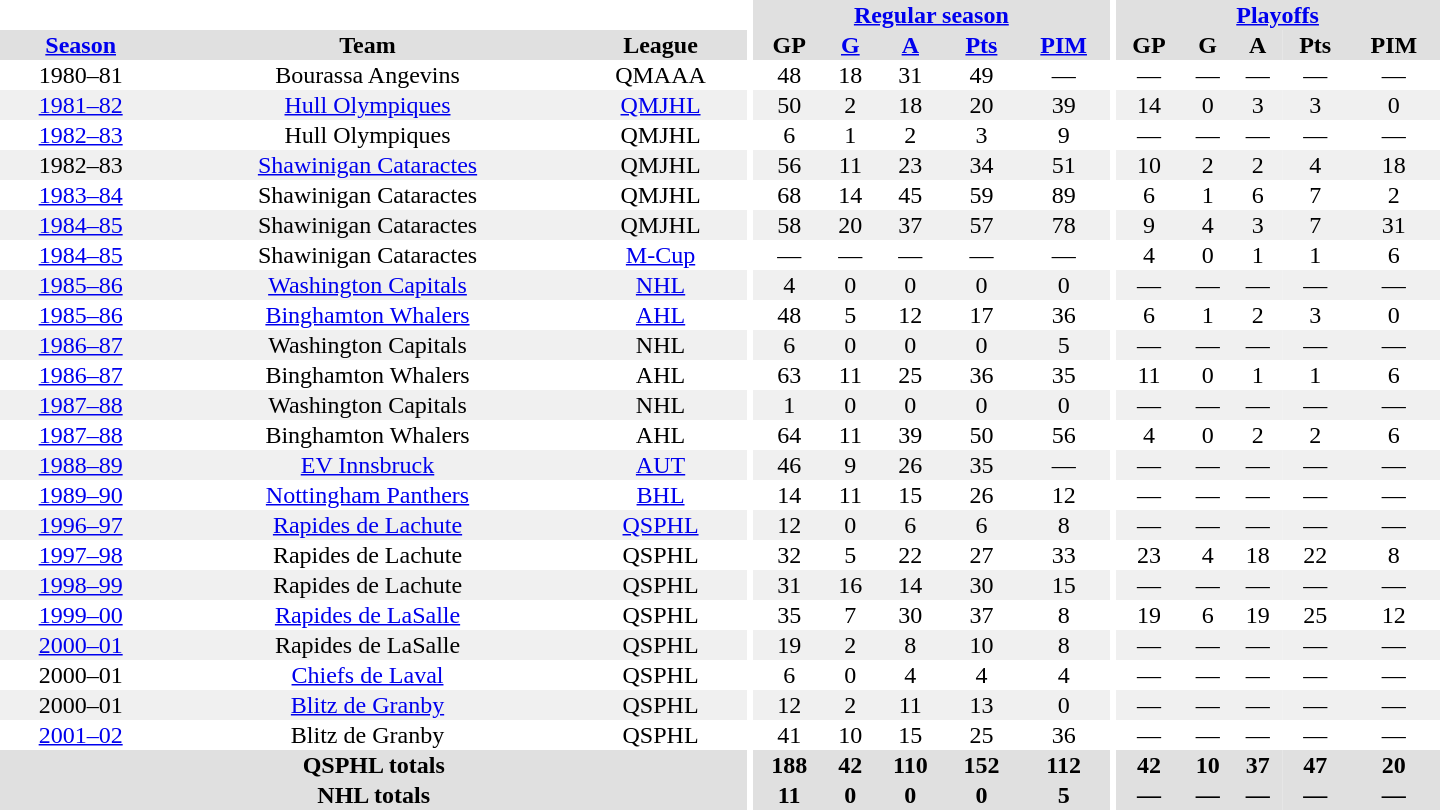<table border="0" cellpadding="1" cellspacing="0" style="text-align:center; width:60em">
<tr bgcolor="#e0e0e0">
<th colspan="3" bgcolor="#ffffff"></th>
<th rowspan="100" bgcolor="#ffffff"></th>
<th colspan="5"><a href='#'>Regular season</a></th>
<th rowspan="100" bgcolor="#ffffff"></th>
<th colspan="5"><a href='#'>Playoffs</a></th>
</tr>
<tr bgcolor="#e0e0e0">
<th><a href='#'>Season</a></th>
<th>Team</th>
<th>League</th>
<th>GP</th>
<th><a href='#'>G</a></th>
<th><a href='#'>A</a></th>
<th><a href='#'>Pts</a></th>
<th><a href='#'>PIM</a></th>
<th>GP</th>
<th>G</th>
<th>A</th>
<th>Pts</th>
<th>PIM</th>
</tr>
<tr>
<td>1980–81</td>
<td>Bourassa Angevins</td>
<td>QMAAA</td>
<td>48</td>
<td>18</td>
<td>31</td>
<td>49</td>
<td>—</td>
<td>—</td>
<td>—</td>
<td>—</td>
<td>—</td>
<td>—</td>
</tr>
<tr bgcolor="#f0f0f0">
<td><a href='#'>1981–82</a></td>
<td><a href='#'>Hull Olympiques</a></td>
<td><a href='#'>QMJHL</a></td>
<td>50</td>
<td>2</td>
<td>18</td>
<td>20</td>
<td>39</td>
<td>14</td>
<td>0</td>
<td>3</td>
<td>3</td>
<td>0</td>
</tr>
<tr>
<td><a href='#'>1982–83</a></td>
<td>Hull Olympiques</td>
<td>QMJHL</td>
<td>6</td>
<td>1</td>
<td>2</td>
<td>3</td>
<td>9</td>
<td>—</td>
<td>—</td>
<td>—</td>
<td>—</td>
<td>—</td>
</tr>
<tr bgcolor="#f0f0f0">
<td>1982–83</td>
<td><a href='#'>Shawinigan Cataractes</a></td>
<td>QMJHL</td>
<td>56</td>
<td>11</td>
<td>23</td>
<td>34</td>
<td>51</td>
<td>10</td>
<td>2</td>
<td>2</td>
<td>4</td>
<td>18</td>
</tr>
<tr>
<td><a href='#'>1983–84</a></td>
<td>Shawinigan Cataractes</td>
<td>QMJHL</td>
<td>68</td>
<td>14</td>
<td>45</td>
<td>59</td>
<td>89</td>
<td>6</td>
<td>1</td>
<td>6</td>
<td>7</td>
<td>2</td>
</tr>
<tr bgcolor="#f0f0f0">
<td><a href='#'>1984–85</a></td>
<td>Shawinigan Cataractes</td>
<td>QMJHL</td>
<td>58</td>
<td>20</td>
<td>37</td>
<td>57</td>
<td>78</td>
<td>9</td>
<td>4</td>
<td>3</td>
<td>7</td>
<td>31</td>
</tr>
<tr>
<td><a href='#'>1984–85</a></td>
<td>Shawinigan Cataractes</td>
<td><a href='#'>M-Cup</a></td>
<td>—</td>
<td>—</td>
<td>—</td>
<td>—</td>
<td>—</td>
<td>4</td>
<td>0</td>
<td>1</td>
<td>1</td>
<td>6</td>
</tr>
<tr bgcolor="#f0f0f0">
<td><a href='#'>1985–86</a></td>
<td><a href='#'>Washington Capitals</a></td>
<td><a href='#'>NHL</a></td>
<td>4</td>
<td>0</td>
<td>0</td>
<td>0</td>
<td>0</td>
<td>—</td>
<td>—</td>
<td>—</td>
<td>—</td>
<td>—</td>
</tr>
<tr>
<td><a href='#'>1985–86</a></td>
<td><a href='#'>Binghamton Whalers</a></td>
<td><a href='#'>AHL</a></td>
<td>48</td>
<td>5</td>
<td>12</td>
<td>17</td>
<td>36</td>
<td>6</td>
<td>1</td>
<td>2</td>
<td>3</td>
<td>0</td>
</tr>
<tr bgcolor="#f0f0f0">
<td><a href='#'>1986–87</a></td>
<td>Washington Capitals</td>
<td>NHL</td>
<td>6</td>
<td>0</td>
<td>0</td>
<td>0</td>
<td>5</td>
<td>—</td>
<td>—</td>
<td>—</td>
<td>—</td>
<td>—</td>
</tr>
<tr>
<td><a href='#'>1986–87</a></td>
<td>Binghamton Whalers</td>
<td>AHL</td>
<td>63</td>
<td>11</td>
<td>25</td>
<td>36</td>
<td>35</td>
<td>11</td>
<td>0</td>
<td>1</td>
<td>1</td>
<td>6</td>
</tr>
<tr bgcolor="#f0f0f0">
<td><a href='#'>1987–88</a></td>
<td>Washington Capitals</td>
<td>NHL</td>
<td>1</td>
<td>0</td>
<td>0</td>
<td>0</td>
<td>0</td>
<td>—</td>
<td>—</td>
<td>—</td>
<td>—</td>
<td>—</td>
</tr>
<tr>
<td><a href='#'>1987–88</a></td>
<td>Binghamton Whalers</td>
<td>AHL</td>
<td>64</td>
<td>11</td>
<td>39</td>
<td>50</td>
<td>56</td>
<td>4</td>
<td>0</td>
<td>2</td>
<td>2</td>
<td>6</td>
</tr>
<tr bgcolor="#f0f0f0">
<td><a href='#'>1988–89</a></td>
<td><a href='#'>EV Innsbruck</a></td>
<td><a href='#'>AUT</a></td>
<td>46</td>
<td>9</td>
<td>26</td>
<td>35</td>
<td>—</td>
<td>—</td>
<td>—</td>
<td>—</td>
<td>—</td>
<td>—</td>
</tr>
<tr>
<td><a href='#'>1989–90</a></td>
<td><a href='#'>Nottingham Panthers</a></td>
<td><a href='#'>BHL</a></td>
<td>14</td>
<td>11</td>
<td>15</td>
<td>26</td>
<td>12</td>
<td>—</td>
<td>—</td>
<td>—</td>
<td>—</td>
<td>—</td>
</tr>
<tr bgcolor="#f0f0f0">
<td><a href='#'>1996–97</a></td>
<td><a href='#'>Rapides de Lachute</a></td>
<td><a href='#'>QSPHL</a></td>
<td>12</td>
<td>0</td>
<td>6</td>
<td>6</td>
<td>8</td>
<td>—</td>
<td>—</td>
<td>—</td>
<td>—</td>
<td>—</td>
</tr>
<tr>
<td><a href='#'>1997–98</a></td>
<td>Rapides de Lachute</td>
<td>QSPHL</td>
<td>32</td>
<td>5</td>
<td>22</td>
<td>27</td>
<td>33</td>
<td>23</td>
<td>4</td>
<td>18</td>
<td>22</td>
<td>8</td>
</tr>
<tr bgcolor="#f0f0f0">
<td><a href='#'>1998–99</a></td>
<td>Rapides de Lachute</td>
<td>QSPHL</td>
<td>31</td>
<td>16</td>
<td>14</td>
<td>30</td>
<td>15</td>
<td>—</td>
<td>—</td>
<td>—</td>
<td>—</td>
<td>—</td>
</tr>
<tr>
<td><a href='#'>1999–00</a></td>
<td><a href='#'>Rapides de LaSalle</a></td>
<td>QSPHL</td>
<td>35</td>
<td>7</td>
<td>30</td>
<td>37</td>
<td>8</td>
<td>19</td>
<td>6</td>
<td>19</td>
<td>25</td>
<td>12</td>
</tr>
<tr bgcolor="#f0f0f0">
<td><a href='#'>2000–01</a></td>
<td>Rapides de LaSalle</td>
<td>QSPHL</td>
<td>19</td>
<td>2</td>
<td>8</td>
<td>10</td>
<td>8</td>
<td>—</td>
<td>—</td>
<td>—</td>
<td>—</td>
<td>—</td>
</tr>
<tr>
<td>2000–01</td>
<td><a href='#'>Chiefs de Laval</a></td>
<td>QSPHL</td>
<td>6</td>
<td>0</td>
<td>4</td>
<td>4</td>
<td>4</td>
<td>—</td>
<td>—</td>
<td>—</td>
<td>—</td>
<td>—</td>
</tr>
<tr bgcolor="#f0f0f0">
<td>2000–01</td>
<td><a href='#'>Blitz de Granby</a></td>
<td>QSPHL</td>
<td>12</td>
<td>2</td>
<td>11</td>
<td>13</td>
<td>0</td>
<td>—</td>
<td>—</td>
<td>—</td>
<td>—</td>
<td>—</td>
</tr>
<tr>
<td><a href='#'>2001–02</a></td>
<td>Blitz de Granby</td>
<td>QSPHL</td>
<td>41</td>
<td>10</td>
<td>15</td>
<td>25</td>
<td>36</td>
<td>—</td>
<td>—</td>
<td>—</td>
<td>—</td>
<td>—</td>
</tr>
<tr bgcolor="#e0e0e0">
<th colspan="3">QSPHL totals</th>
<th>188</th>
<th>42</th>
<th>110</th>
<th>152</th>
<th>112</th>
<th>42</th>
<th>10</th>
<th>37</th>
<th>47</th>
<th>20</th>
</tr>
<tr bgcolor="#e0e0e0">
<th colspan="3">NHL totals</th>
<th>11</th>
<th>0</th>
<th>0</th>
<th>0</th>
<th>5</th>
<th>—</th>
<th>—</th>
<th>—</th>
<th>—</th>
<th>—</th>
</tr>
</table>
